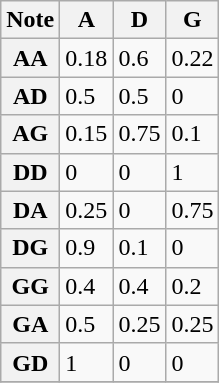<table class="wikitable" style="float: left">
<tr>
<th>Note</th>
<th>A</th>
<th>D</th>
<th>G</th>
</tr>
<tr>
<th>AA</th>
<td>0.18</td>
<td>0.6</td>
<td>0.22</td>
</tr>
<tr>
<th>AD</th>
<td>0.5</td>
<td>0.5</td>
<td>0</td>
</tr>
<tr>
<th>AG</th>
<td>0.15</td>
<td>0.75</td>
<td>0.1</td>
</tr>
<tr>
<th>DD</th>
<td>0</td>
<td>0</td>
<td>1</td>
</tr>
<tr>
<th>DA</th>
<td>0.25</td>
<td>0</td>
<td>0.75</td>
</tr>
<tr>
<th>DG</th>
<td>0.9</td>
<td>0.1</td>
<td>0</td>
</tr>
<tr>
<th>GG</th>
<td>0.4</td>
<td>0.4</td>
<td>0.2</td>
</tr>
<tr>
<th>GA</th>
<td>0.5</td>
<td>0.25</td>
<td>0.25</td>
</tr>
<tr>
<th>GD</th>
<td>1</td>
<td>0</td>
<td>0</td>
</tr>
<tr>
</tr>
</table>
